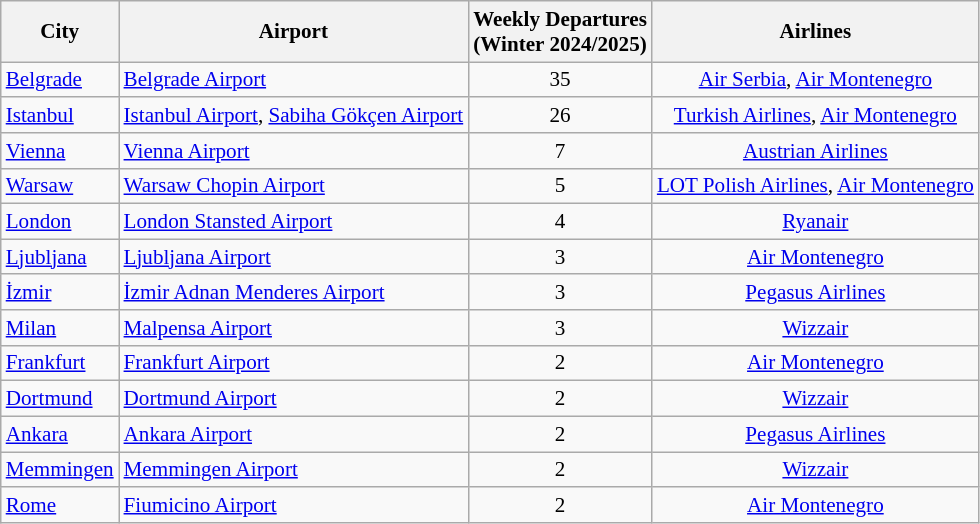<table class="wikitable sortable" style="font-size: 88%">
<tr>
<th>City</th>
<th>Airport</th>
<th>Weekly Departures<br>(Winter 2024/2025)</th>
<th>Airlines</th>
</tr>
<tr>
<td> <a href='#'>Belgrade</a></td>
<td><a href='#'>Belgrade Airport</a></td>
<td align="center">35</td>
<td align="center"><a href='#'>Air Serbia</a>, <a href='#'>Air Montenegro</a></td>
</tr>
<tr>
<td> <a href='#'>Istanbul</a></td>
<td><a href='#'>Istanbul Airport</a>, <a href='#'>Sabiha Gökçen Airport</a></td>
<td align="center">26</td>
<td align="center"><a href='#'>Turkish Airlines</a>, <a href='#'>Air Montenegro</a></td>
</tr>
<tr>
<td> <a href='#'>Vienna</a></td>
<td><a href='#'>Vienna Airport</a></td>
<td align="center">7</td>
<td align="center"><a href='#'>Austrian Airlines</a></td>
</tr>
<tr>
<td> <a href='#'>Warsaw</a></td>
<td><a href='#'>Warsaw Chopin Airport</a></td>
<td align="center">5</td>
<td align="center"><a href='#'>LOT Polish Airlines</a>, <a href='#'>Air Montenegro</a></td>
</tr>
<tr>
<td> <a href='#'>London</a></td>
<td><a href='#'>London Stansted Airport</a></td>
<td align="center">4</td>
<td align="center"><a href='#'>Ryanair</a></td>
</tr>
<tr>
<td> <a href='#'>Ljubljana</a></td>
<td><a href='#'>Ljubljana Airport</a></td>
<td align="center">3</td>
<td align="center"><a href='#'>Air Montenegro</a></td>
</tr>
<tr>
<td> <a href='#'>İzmir</a></td>
<td><a href='#'>İzmir Adnan Menderes Airport</a></td>
<td align="center">3</td>
<td align="center"><a href='#'>Pegasus Airlines</a></td>
</tr>
<tr>
<td> <a href='#'>Milan</a></td>
<td><a href='#'>Malpensa Airport</a></td>
<td align="center">3</td>
<td align="center"><a href='#'>Wizzair</a></td>
</tr>
<tr>
<td> <a href='#'>Frankfurt</a></td>
<td><a href='#'>Frankfurt Airport</a></td>
<td align="center">2</td>
<td align="center"><a href='#'>Air Montenegro</a></td>
</tr>
<tr>
<td> <a href='#'>Dortmund</a></td>
<td><a href='#'>Dortmund Airport</a></td>
<td align="center">2</td>
<td align="center"><a href='#'>Wizzair</a></td>
</tr>
<tr>
<td> <a href='#'>Ankara</a></td>
<td><a href='#'>Ankara Airport</a></td>
<td align="center">2</td>
<td align="center"><a href='#'>Pegasus Airlines</a></td>
</tr>
<tr>
<td> <a href='#'>Memmingen</a></td>
<td><a href='#'>Memmingen Airport</a></td>
<td align="center">2</td>
<td align="center"><a href='#'>Wizzair</a></td>
</tr>
<tr>
<td> <a href='#'>Rome</a></td>
<td><a href='#'>Fiumicino Airport</a></td>
<td align="center">2</td>
<td align="center"><a href='#'>Air Montenegro</a></td>
</tr>
</table>
